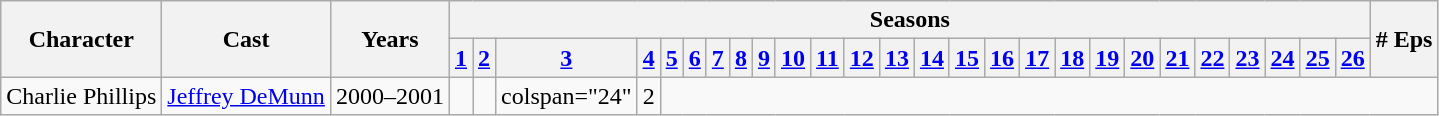<table class="wikitable" style="text-align:center;">
<tr>
<th rowspan="2">Character</th>
<th rowspan="2">Cast</th>
<th rowspan="2">Years</th>
<th colspan="26">Seasons</th>
<th rowspan="2"># Eps</th>
</tr>
<tr>
<th><a href='#'>1</a></th>
<th><a href='#'>2</a></th>
<th><a href='#'>3</a></th>
<th><a href='#'>4</a></th>
<th><a href='#'>5</a></th>
<th><a href='#'>6</a></th>
<th><a href='#'>7</a></th>
<th><a href='#'>8</a></th>
<th><a href='#'>9</a></th>
<th><a href='#'>10</a></th>
<th><a href='#'>11</a></th>
<th><a href='#'>12</a></th>
<th><a href='#'>13</a></th>
<th><a href='#'>14</a></th>
<th><a href='#'>15</a></th>
<th><a href='#'>16</a></th>
<th><a href='#'>17</a></th>
<th><a href='#'>18</a></th>
<th><a href='#'>19</a></th>
<th><a href='#'>20</a></th>
<th><a href='#'>21</a></th>
<th><a href='#'>22</a></th>
<th><a href='#'>23</a></th>
<th><a href='#'>24</a></th>
<th><a href='#'>25</a></th>
<th><a href='#'>26</a></th>
</tr>
<tr>
<td>Charlie Phillips</td>
<td><a href='#'>Jeffrey DeMunn</a></td>
<td>2000–2001</td>
<td></td>
<td></td>
<td>colspan="24" </td>
<td>2</td>
</tr>
</table>
